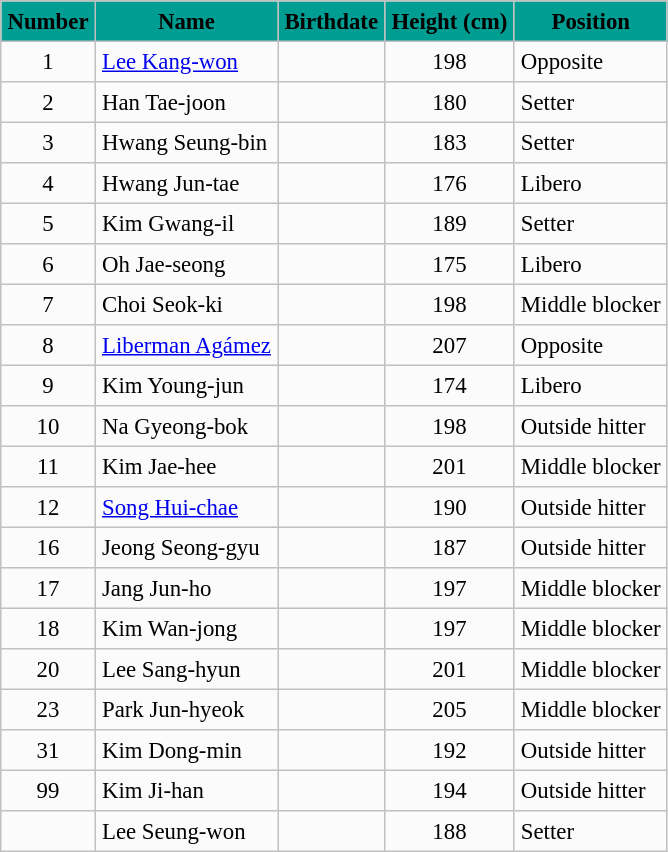<table border="1" cellpadding="4" cellspacing="0" style="font-size: 95%; background: #fbfbfb; border: 1px silver solid; border-collapse: collapse; text-align:center;">
<tr bgcolor=009D92>
<th><span>Number</span></th>
<th><span>Name</span></th>
<th><span>Birthdate</span></th>
<th><span>Height (cm)</span></th>
<th><span>Position</span></th>
</tr>
<tr>
<td>1</td>
<td align=left> <a href='#'>Lee Kang-won</a></td>
<td align=right></td>
<td>198</td>
<td align=left>Opposite</td>
</tr>
<tr>
<td>2</td>
<td align=left> Han Tae-joon</td>
<td align=right></td>
<td>180</td>
<td align=left>Setter</td>
</tr>
<tr>
<td>3</td>
<td align=left> Hwang Seung-bin</td>
<td align=right></td>
<td>183</td>
<td align=left>Setter</td>
</tr>
<tr>
<td>4</td>
<td align=left> Hwang Jun-tae</td>
<td align=right></td>
<td>176</td>
<td align=left>Libero</td>
</tr>
<tr>
<td>5</td>
<td align=left> Kim Gwang-il</td>
<td align=right></td>
<td>189</td>
<td align=left>Setter</td>
</tr>
<tr>
<td>6</td>
<td align=left> Oh Jae-seong</td>
<td align=right></td>
<td>175</td>
<td align=left>Libero</td>
</tr>
<tr>
<td>7</td>
<td align=left> Choi Seok-ki</td>
<td align=right></td>
<td>198</td>
<td align=left>Middle blocker</td>
</tr>
<tr>
<td>8</td>
<td align=left> <a href='#'>Liberman Agámez</a></td>
<td align=right></td>
<td>207</td>
<td align=left>Opposite</td>
</tr>
<tr>
<td>9</td>
<td align=left> Kim Young-jun</td>
<td align=right></td>
<td>174</td>
<td align=left>Libero</td>
</tr>
<tr>
<td>10</td>
<td align=left> Na Gyeong-bok</td>
<td align=right></td>
<td>198</td>
<td align=left>Outside hitter</td>
</tr>
<tr>
<td>11</td>
<td align=left> Kim Jae-hee</td>
<td align=right></td>
<td>201</td>
<td align=left>Middle blocker</td>
</tr>
<tr>
<td>12</td>
<td align=left> <a href='#'>Song Hui-chae</a></td>
<td align=right></td>
<td>190</td>
<td align=left>Outside hitter</td>
</tr>
<tr>
<td>16</td>
<td align=left> Jeong Seong-gyu</td>
<td align=right></td>
<td>187</td>
<td align=left>Outside hitter</td>
</tr>
<tr>
<td>17</td>
<td align=left> Jang Jun-ho</td>
<td align=right></td>
<td>197</td>
<td align=left>Middle blocker</td>
</tr>
<tr>
<td>18</td>
<td align=left> Kim Wan-jong</td>
<td align=right></td>
<td>197</td>
<td align=left>Middle blocker</td>
</tr>
<tr>
<td>20</td>
<td align=left> Lee Sang-hyun</td>
<td align=right></td>
<td>201</td>
<td align=left>Middle blocker</td>
</tr>
<tr>
<td>23</td>
<td align=left> Park Jun-hyeok</td>
<td align=right></td>
<td>205</td>
<td align=left>Middle blocker</td>
</tr>
<tr>
<td>31</td>
<td align=left> Kim Dong-min</td>
<td align=right></td>
<td>192</td>
<td align=left>Outside hitter</td>
</tr>
<tr>
<td>99</td>
<td align=left> Kim Ji-han</td>
<td align=right></td>
<td>194</td>
<td align=left>Outside hitter</td>
</tr>
<tr>
<td></td>
<td align=left> Lee Seung-won</td>
<td align=right></td>
<td>188</td>
<td align=left>Setter</td>
</tr>
</table>
